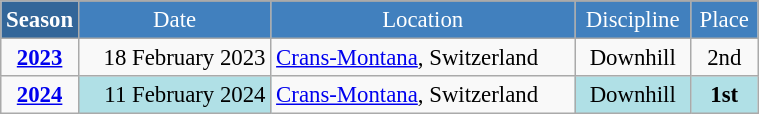<table class="wikitable" style="font-size:95%; text-align:center; border:grey solid 1px; border-collapse:collapse;" width="40%">
<tr style="background-color:#369; color:white;">
<td rowspan="2" colspan="1" width="5%"><strong>Season</strong></td>
</tr>
<tr style="background-color:#4180be; color:white;">
<td>Date</td>
<td>Location</td>
<td>Discipline</td>
<td>Place</td>
</tr>
<tr>
<td><strong><a href='#'>2023</a></strong></td>
<td align=right>18 February 2023</td>
<td align=left> <a href='#'>Crans-Montana</a>, Switzerland</td>
<td>Downhill</td>
<td>2nd</td>
</tr>
<tr>
<td><strong><a href='#'>2024</a></strong></td>
<td align=right bgcolor="#BOEOE6">11 February 2024</td>
<td align=left> <a href='#'>Crans-Montana</a>, Switzerland</td>
<td bgcolor="#BOEOE6">Downhill</td>
<td bgcolor="#BOEOE6"><strong>1st</strong></td>
</tr>
</table>
